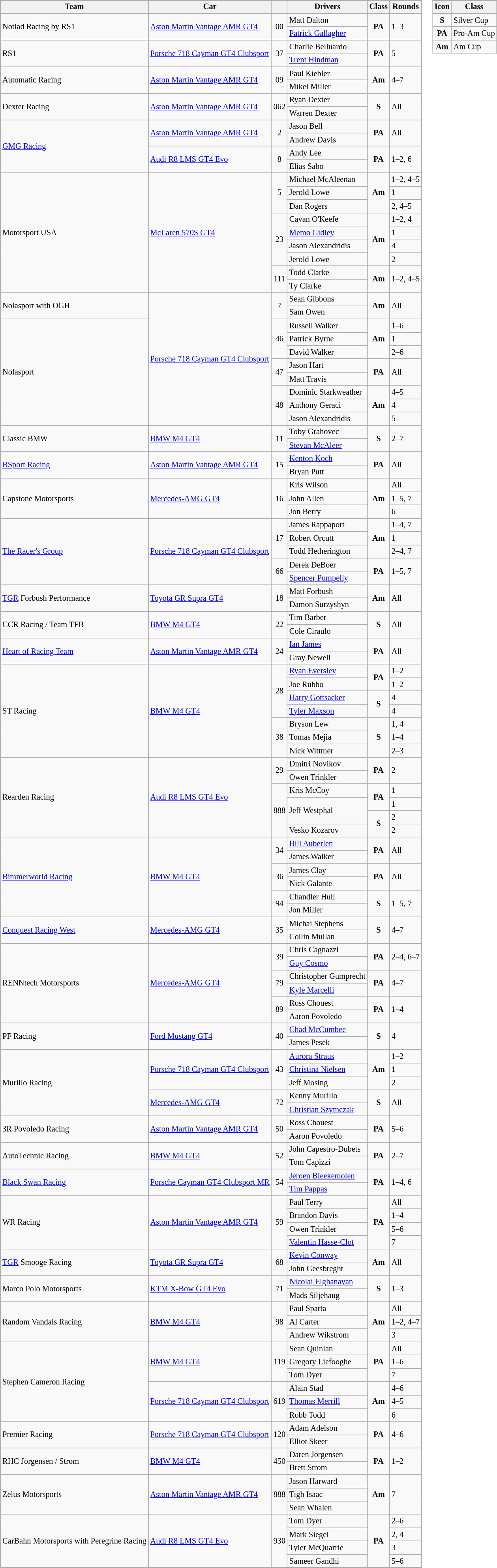<table>
<tr>
<td><br><table class="wikitable" style="font-size:85%;">
<tr>
<th>Team</th>
<th>Car</th>
<th></th>
<th>Drivers</th>
<th>Class</th>
<th>Rounds</th>
</tr>
<tr>
<td rowspan=2> Notlad Racing by RS1</td>
<td rowspan="2"><a href='#'>Aston Martin Vantage AMR GT4</a></td>
<td rowspan=2 align="center">00</td>
<td> Matt Dalton</td>
<td rowspan="2" align="center"><strong><span>PA</span></strong></td>
<td rowspan=2>1–3</td>
</tr>
<tr>
<td> <a href='#'>Patrick Gallagher</a></td>
</tr>
<tr>
<td rowspan=2> RS1</td>
<td rowspan="2"><a href='#'>Porsche 718 Cayman GT4 Clubsport</a></td>
<td rowspan=2 align="center">37</td>
<td> Charlie Belluardo</td>
<td rowspan="2" align="center"><strong><span>PA</span></strong></td>
<td rowspan=2>5</td>
</tr>
<tr>
<td> <a href='#'>Trent Hindman</a></td>
</tr>
<tr>
<td rowspan=2> Automatic Racing</td>
<td rowspan=2><a href='#'>Aston Martin Vantage AMR GT4</a></td>
<td rowspan=2 align="center">09</td>
<td> Paul Kiebler</td>
<td rowspan=2 align=center><strong><span>Am</span></strong></td>
<td rowspan=2>4–7</td>
</tr>
<tr>
<td> Mikel Miller</td>
</tr>
<tr>
<td rowspan=2> Dexter Racing</td>
<td rowspan=2><a href='#'>Aston Martin Vantage AMR GT4</a></td>
<td rowspan=2 align="center">062</td>
<td> Ryan Dexter</td>
<td rowspan=2 align=center><strong><span>S</span></strong></td>
<td rowspan=2>All</td>
</tr>
<tr>
<td> Warren Dexter</td>
</tr>
<tr>
<td rowspan=4> <a href='#'>GMG Racing</a></td>
<td rowspan=2><a href='#'>Aston Martin Vantage AMR GT4</a></td>
<td rowspan=2 align="center">2</td>
<td> Jason Bell</td>
<td rowspan="2" align="center"><strong><span>PA</span></strong></td>
<td rowspan=2>All</td>
</tr>
<tr>
<td> Andrew Davis</td>
</tr>
<tr>
<td rowspan=2><a href='#'>Audi R8 LMS GT4 Evo</a></td>
<td rowspan=2 align="center">8</td>
<td> Andy Lee</td>
<td rowspan="2" align="center"><strong><span>PA</span></strong></td>
<td rowspan=2>1–2, 6</td>
</tr>
<tr>
<td> Elias Sabo</td>
</tr>
<tr>
<td rowspan=9> Motorsport USA</td>
<td rowspan=9><a href='#'>McLaren 570S GT4</a></td>
<td rowspan=3 align="center">5</td>
<td> Michael McAleenan</td>
<td rowspan=3 align=center><strong><span>Am</span></strong></td>
<td>1–2, 4–5</td>
</tr>
<tr>
<td> Jerold Lowe</td>
<td>1</td>
</tr>
<tr>
<td> Dan Rogers</td>
<td>2, 4–5</td>
</tr>
<tr>
<td rowspan=4 align="center">23</td>
<td> Cavan O'Keefe</td>
<td rowspan=4 align=center><strong><span>Am</span></strong></td>
<td>1–2, 4</td>
</tr>
<tr>
<td> <a href='#'>Memo Gidley</a></td>
<td>1</td>
</tr>
<tr>
<td> Jason Alexandridis</td>
<td>4</td>
</tr>
<tr>
<td> Jerold Lowe</td>
<td>2</td>
</tr>
<tr>
<td rowspan=2 align="center">111</td>
<td> Todd Clarke</td>
<td rowspan=2 align=center><strong><span>Am</span></strong></td>
<td rowspan=2>1–2, 4–5</td>
</tr>
<tr>
<td> Ty Clarke</td>
</tr>
<tr>
<td rowspan=2> Nolasport with OGH</td>
<td rowspan=10><a href='#'>Porsche 718 Cayman GT4 Clubsport</a></td>
<td rowspan=2 align="center">7</td>
<td> Sean Gibbons</td>
<td rowspan=2 align=center><strong><span>Am</span></strong></td>
<td rowspan=2>All</td>
</tr>
<tr>
<td> Sam Owen</td>
</tr>
<tr>
<td rowspan=8> Nolasport</td>
<td rowspan=3 align="center">46</td>
<td> Russell Walker</td>
<td rowspan=3 align=center><strong><span>Am</span></strong></td>
<td>1–6</td>
</tr>
<tr>
<td> Patrick Byrne</td>
<td>1</td>
</tr>
<tr>
<td> David Walker</td>
<td>2–6</td>
</tr>
<tr>
<td rowspan=2 align="center">47</td>
<td> Jason Hart</td>
<td rowspan="2" align="center"><strong><span>PA</span></strong></td>
<td rowspan=2>All</td>
</tr>
<tr>
<td> Matt Travis</td>
</tr>
<tr>
<td rowspan=3 align="center">48</td>
<td> Dominic Starkweather</td>
<td rowspan=3 align=center><strong><span>Am</span></strong></td>
<td>4–5</td>
</tr>
<tr>
<td> Anthony Geraci</td>
<td>4</td>
</tr>
<tr>
<td> Jason Alexandridis</td>
<td>5</td>
</tr>
<tr>
<td rowspan=2> Classic BMW</td>
<td rowspan=2><a href='#'>BMW M4 GT4</a></td>
<td rowspan=2 align="center">11</td>
<td> Toby Grahovec</td>
<td rowspan="2" align="center"><strong><span>S</span></strong></td>
<td rowspan=2>2–7</td>
</tr>
<tr>
<td> <a href='#'>Stevan McAleer</a></td>
</tr>
<tr>
<td rowspan=2> <a href='#'>BSport Racing</a></td>
<td rowspan=2><a href='#'>Aston Martin Vantage AMR GT4</a></td>
<td rowspan=2 align="center">15</td>
<td> <a href='#'>Kenton Koch</a></td>
<td rowspan="2" align="center"><strong><span>PA</span></strong></td>
<td rowspan=2>All</td>
</tr>
<tr>
<td> Bryan Putt</td>
</tr>
<tr>
<td rowspan=3> Capstone Motorsports</td>
<td rowspan=3><a href='#'>Mercedes-AMG GT4</a></td>
<td rowspan=3 align="center">16</td>
<td> Kris Wilson</td>
<td rowspan=3 align=center><strong><span>Am</span></strong></td>
<td>All</td>
</tr>
<tr>
<td> John Allen</td>
<td>1–5, 7</td>
</tr>
<tr>
<td> Jon Berry</td>
<td>6</td>
</tr>
<tr>
<td rowspan=5> <a href='#'>The Racer's Group</a></td>
<td rowspan=5><a href='#'>Porsche 718 Cayman GT4 Clubsport</a></td>
<td rowspan=3 align="center">17</td>
<td> James Rappaport</td>
<td rowspan=3 align=center><strong><span>Am</span></strong></td>
<td>1–4, 7</td>
</tr>
<tr>
<td> Robert Orcutt</td>
<td>1</td>
</tr>
<tr>
<td> Todd Hetherington</td>
<td>2–4, 7</td>
</tr>
<tr>
<td rowspan=2 align="center">66</td>
<td> Derek DeBoer</td>
<td rowspan="2" align="center"><strong><span>PA</span></strong></td>
<td rowspan=2>1–5, 7</td>
</tr>
<tr>
<td> <a href='#'>Spencer Pumpelly</a></td>
</tr>
<tr>
<td rowspan=2> <a href='#'>TGR</a> Forbush Performance</td>
<td rowspan=2><a href='#'>Toyota GR Supra GT4</a></td>
<td rowspan=2 align="center">18</td>
<td> Matt Forbush</td>
<td rowspan=2 align=center><strong><span>Am</span></strong></td>
<td rowspan=2>All</td>
</tr>
<tr>
<td> Damon Surzyshyn</td>
</tr>
<tr>
<td rowspan=2> CCR Racing / Team TFB</td>
<td rowspan=2><a href='#'>BMW M4 GT4</a></td>
<td rowspan=2 align="center">22</td>
<td> Tim Barber</td>
<td rowspan=2 align=center><strong><span>S</span></strong></td>
<td rowspan=2>All</td>
</tr>
<tr>
<td> Cole Ciraulo</td>
</tr>
<tr>
<td rowspan=2> <a href='#'>Heart of Racing Team</a></td>
<td rowspan=2><a href='#'>Aston Martin Vantage AMR GT4</a></td>
<td rowspan=2 align="center">24</td>
<td> <a href='#'>Ian James</a></td>
<td rowspan="2" align="center"><strong><span>PA</span></strong></td>
<td rowspan=2>All</td>
</tr>
<tr>
<td> Gray Newell</td>
</tr>
<tr>
<td rowspan=7> ST Racing</td>
<td rowspan=7><a href='#'>BMW M4 GT4</a></td>
<td rowspan=4 align="center">28</td>
<td> <a href='#'>Ryan Eversley</a></td>
<td rowspan="2" align="center"><strong><span>PA</span></strong></td>
<td>1–2</td>
</tr>
<tr>
<td> Joe Rubbo</td>
<td>1–2</td>
</tr>
<tr>
<td> <a href='#'>Harry Gottsacker</a></td>
<td rowspan=2 align=center><strong><span>S</span></strong></td>
<td>4</td>
</tr>
<tr>
<td> <a href='#'>Tyler Maxson</a></td>
<td>4</td>
</tr>
<tr>
<td rowspan=3 align="center">38</td>
<td> Bryson Lew</td>
<td rowspan=3 align=center><strong><span>S</span></strong></td>
<td>1, 4</td>
</tr>
<tr>
<td> Tomas Mejia</td>
<td>1–4</td>
</tr>
<tr>
<td> Nick Wittmer</td>
<td>2–3</td>
</tr>
<tr>
<td rowspan=6> Rearden Racing</td>
<td rowspan=6><a href='#'>Audi R8 LMS GT4 Evo</a></td>
<td rowspan=2 align="center">29</td>
<td> Dmitri Novikov</td>
<td rowspan="2" align="center"><strong><span>PA</span></strong></td>
<td rowspan=2>2</td>
</tr>
<tr>
<td> Owen Trinkler</td>
</tr>
<tr>
<td rowspan=4 align="center">888</td>
<td> Kris McCoy</td>
<td rowspan="2" align="center"><strong><span>PA</span></strong></td>
<td>1</td>
</tr>
<tr>
<td rowspan="2"> Jeff Westphal</td>
<td>1</td>
</tr>
<tr>
<td rowspan="2" align="center"><strong><span>S</span></strong></td>
<td>2</td>
</tr>
<tr>
<td> Vesko Kozarov</td>
<td>2</td>
</tr>
<tr>
<td rowspan=6> <a href='#'>Bimmerworld Racing</a></td>
<td rowspan=6><a href='#'>BMW M4 GT4</a></td>
<td rowspan=2 align="center">34</td>
<td> <a href='#'>Bill Auberlen</a></td>
<td rowspan="2" align="center"><strong><span>PA</span></strong></td>
<td rowspan=2>All</td>
</tr>
<tr>
<td> James Walker</td>
</tr>
<tr>
<td rowspan=2 align="center">36</td>
<td> James Clay</td>
<td rowspan="2" align="center"><strong><span>PA</span></strong></td>
<td rowspan=2>All</td>
</tr>
<tr>
<td> Nick Galante</td>
</tr>
<tr>
<td rowspan=2 align="center">94</td>
<td> Chandler Hull</td>
<td rowspan=2 align=center><strong><span>S</span></strong></td>
<td rowspan=2>1–5, 7</td>
</tr>
<tr>
<td> Jon Miller</td>
</tr>
<tr>
<td rowspan=2> <a href='#'>Conquest Racing West</a></td>
<td rowspan=2><a href='#'>Mercedes-AMG GT4</a></td>
<td rowspan=2 align="center">35</td>
<td> Michai Stephens</td>
<td rowspan=2 align=center><strong><span>S</span></strong></td>
<td rowspan=2>4–7</td>
</tr>
<tr>
<td> Collin Mullan</td>
</tr>
<tr>
<td rowspan=6> RENNtech Motorsports</td>
<td rowspan=6><a href='#'>Mercedes-AMG GT4</a></td>
<td rowspan=2 align="center">39</td>
<td> Chris Cagnazzi</td>
<td rowspan="2" align="center"><strong><span>PA</span></strong></td>
<td rowspan=2>2–4, 6–7</td>
</tr>
<tr>
<td> <a href='#'>Guy Cosmo</a></td>
</tr>
<tr>
<td rowspan=2 align="center">79</td>
<td> Christopher Gumprecht</td>
<td rowspan="2" align="center"><strong><span>PA</span></strong></td>
<td rowspan=2>4–7</td>
</tr>
<tr>
<td> <a href='#'>Kyle Marcelli</a></td>
</tr>
<tr>
<td rowspan=2 align="center">89</td>
<td> Ross Chouest</td>
<td rowspan="2" align="center"><strong><span>PA</span></strong></td>
<td rowspan=2>1–4</td>
</tr>
<tr>
<td> Aaron Povoledo</td>
</tr>
<tr>
<td rowspan=2> PF Racing</td>
<td rowspan=2><a href='#'>Ford Mustang GT4</a></td>
<td rowspan=2 align="center">40</td>
<td> <a href='#'>Chad McCumbee</a></td>
<td rowspan=2 align=center><strong><span>S</span></strong></td>
<td rowspan=2>4</td>
</tr>
<tr>
<td> James Pesek</td>
</tr>
<tr>
<td rowspan=5> Murillo Racing</td>
<td rowspan=3><a href='#'>Porsche 718 Cayman GT4 Clubsport</a></td>
<td rowspan=3 align="center">43</td>
<td> <a href='#'>Aurora Straus</a></td>
<td rowspan=3 align=center><strong><span>Am</span></strong></td>
<td>1–2</td>
</tr>
<tr>
<td> <a href='#'>Christina Nielsen</a></td>
<td>1</td>
</tr>
<tr>
<td> Jeff Mosing</td>
<td>2</td>
</tr>
<tr>
<td rowspan=2><a href='#'>Mercedes-AMG GT4</a></td>
<td rowspan=2 align="center">72</td>
<td> Kenny Murillo</td>
<td rowspan=2 align=center><strong><span>S</span></strong></td>
<td rowspan=2>All</td>
</tr>
<tr>
<td> <a href='#'>Christian Szymczak</a></td>
</tr>
<tr>
<td rowspan=2> 3R Povoledo Racing</td>
<td rowspan=2><a href='#'>Aston Martin Vantage AMR GT4</a></td>
<td rowspan=2 align="center">50</td>
<td> Ross Chouest</td>
<td rowspan="2" align="center"><strong><span>PA</span></strong></td>
<td rowspan=2>5–6</td>
</tr>
<tr>
<td> Aaron Povoledo</td>
</tr>
<tr>
<td rowspan=2> AutoTechnic Racing</td>
<td rowspan=2><a href='#'>BMW M4 GT4</a></td>
<td rowspan=2 align="center">52</td>
<td> John Capestro-Dubets</td>
<td rowspan="2" align="center"><strong><span>PA</span></strong></td>
<td rowspan=2>2–7</td>
</tr>
<tr>
<td> Tom Capizzi</td>
</tr>
<tr>
<td rowspan=2> <a href='#'>Black Swan Racing</a></td>
<td rowspan=2><a href='#'>Porsche Cayman GT4 Clubsport MR</a></td>
<td rowspan=2 align="center">54</td>
<td> <a href='#'>Jeroen Bleekemolen</a></td>
<td rowspan="2" align="center"><strong><span>PA</span></strong></td>
<td rowspan=2>1–4, 6</td>
</tr>
<tr>
<td> <a href='#'>Tim Pappas</a></td>
</tr>
<tr>
<td rowspan=4> WR Racing</td>
<td rowspan=4><a href='#'>Aston Martin Vantage AMR GT4</a></td>
<td rowspan=4 align="center">59</td>
<td> Paul Terry</td>
<td rowspan="4" align="center"><strong><span>PA</span></strong></td>
<td>All</td>
</tr>
<tr>
<td> Brandon Davis</td>
<td>1–4</td>
</tr>
<tr>
<td> Owen Trinkler</td>
<td>5–6</td>
</tr>
<tr>
<td> <a href='#'>Valentin Hasse-Clot</a></td>
<td>7</td>
</tr>
<tr>
<td rowspan=2> <a href='#'>TGR</a> Smooge Racing</td>
<td rowspan=2><a href='#'>Toyota GR Supra GT4</a></td>
<td rowspan=2 align="center">68</td>
<td> <a href='#'>Kevin Conway</a></td>
<td rowspan=2 align=center><strong><span>Am</span></strong></td>
<td rowspan=2>All</td>
</tr>
<tr>
<td> John Geesbreght</td>
</tr>
<tr>
<td rowspan=2> Marco Polo Motorsports</td>
<td rowspan=2><a href='#'>KTM X-Bow GT4 Evo</a></td>
<td rowspan=2 align="center">71</td>
<td> <a href='#'>Nicolai Elghanayan</a></td>
<td rowspan=2 align=center><strong><span>S</span></strong></td>
<td rowspan=2>1–3</td>
</tr>
<tr>
<td> Mads Siljehaug</td>
</tr>
<tr>
<td rowspan=3> Random Vandals Racing</td>
<td rowspan=3><a href='#'>BMW M4 GT4</a></td>
<td rowspan=3 align="center">98</td>
<td> Paul Sparta</td>
<td rowspan=3 align=center><strong><span>Am</span></strong></td>
<td>All</td>
</tr>
<tr>
<td> Al Carter</td>
<td>1–2, 4–7</td>
</tr>
<tr>
<td> Andrew Wikstrom</td>
<td>3</td>
</tr>
<tr>
<td rowspan=6> Stephen Cameron Racing</td>
<td rowspan=3><a href='#'>BMW M4 GT4</a></td>
<td rowspan=3 align="center">119</td>
<td> Sean Quinlan</td>
<td rowspan="3" align="center"><strong><span>PA</span></strong></td>
<td>All</td>
</tr>
<tr>
<td> Gregory Liefooghe</td>
<td>1–6</td>
</tr>
<tr>
<td> Tom Dyer</td>
<td>7</td>
</tr>
<tr>
<td rowspan=3><a href='#'>Porsche 718 Cayman GT4 Clubsport</a></td>
<td rowspan=3 align="center">619</td>
<td> Alain Stad</td>
<td rowspan=3 align=center><strong><span>Am</span></strong></td>
<td>4–6</td>
</tr>
<tr>
<td> <a href='#'>Thomas Merrill</a></td>
<td>4–5</td>
</tr>
<tr>
<td> Robb Todd</td>
<td>6</td>
</tr>
<tr>
<td rowspan=2> Premier Racing</td>
<td rowspan=2><a href='#'>Porsche 718 Cayman GT4 Clubsport</a></td>
<td rowspan=2 align="center">120</td>
<td> Adam Adelson</td>
<td rowspan="2" align="center"><strong><span>PA</span></strong></td>
<td rowspan=2>4–6</td>
</tr>
<tr>
<td> Elliot Skeer</td>
</tr>
<tr>
<td rowspan=2> RHC Jorgensen / Strom</td>
<td rowspan=2><a href='#'>BMW M4 GT4</a></td>
<td rowspan=2 align="center">450</td>
<td> Daren Jorgensen</td>
<td rowspan="2" align="center"><strong><span>PA</span></strong></td>
<td rowspan=2>1–2</td>
</tr>
<tr>
<td> Brett Strom</td>
</tr>
<tr>
<td rowspan=3> Zelus Motorsports</td>
<td rowspan=3><a href='#'>Aston Martin Vantage AMR GT4</a></td>
<td rowspan=3 align="center">888</td>
<td> Jason Harward</td>
<td rowspan="3" align="center"><strong><span>Am</span></strong></td>
<td rowspan=3>7</td>
</tr>
<tr>
<td> Tigh Isaac</td>
</tr>
<tr>
<td> Sean Whalen</td>
</tr>
<tr>
<td rowspan=4> CarBahn Motorsports with Peregrine Racing</td>
<td rowspan=4><a href='#'>Audi R8 LMS GT4 Evo</a></td>
<td rowspan=4 align="center">930</td>
<td> Tom Dyer</td>
<td rowspan="4" align="center"><strong><span>PA</span></strong></td>
<td>2–6</td>
</tr>
<tr>
<td> Mark Siegel</td>
<td>2, 4</td>
</tr>
<tr>
<td> Tyler McQuarrie</td>
<td>3</td>
</tr>
<tr>
<td> Sameer Gandhi</td>
<td>5–6</td>
</tr>
<tr>
</tr>
</table>
</td>
<td valign="top"><br><table class="wikitable" style=font-size:85%;">
<tr>
<th>Icon</th>
<th>Class</th>
</tr>
<tr>
<td align=center><strong><span>S</span></strong></td>
<td>Silver Cup</td>
</tr>
<tr>
<td align=center><strong><span>PA</span></strong></td>
<td>Pro-Am Cup</td>
</tr>
<tr>
<td align=center><strong><span>Am</span></strong></td>
<td>Am Cup</td>
</tr>
</table>
</td>
</tr>
</table>
